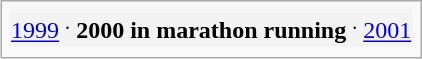<table class="infobox">
<tr style="background:#f3f3f3;">
<td style="text-align:center;"><a href='#'>1999</a> <sup>.</sup> <strong>2000 in marathon running</strong> <sup>.</sup> <a href='#'>2001</a></td>
</tr>
<tr>
</tr>
</table>
